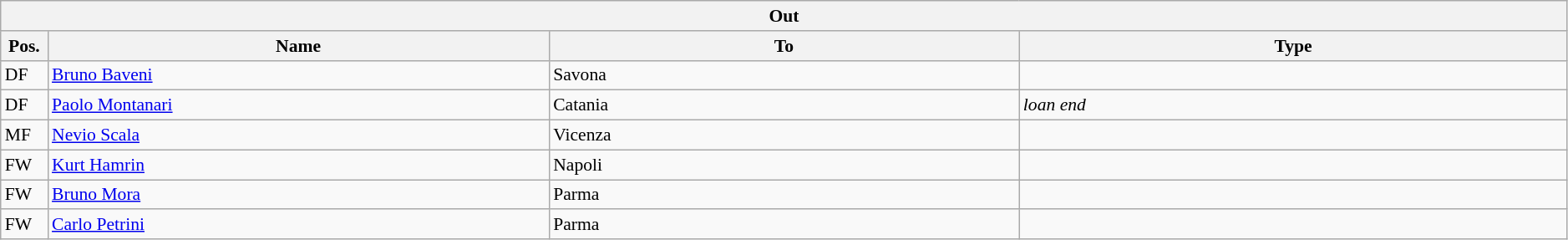<table class="wikitable" style="font-size:90%;width:99%;">
<tr>
<th colspan="4">Out</th>
</tr>
<tr>
<th width=3%>Pos.</th>
<th width=32%>Name</th>
<th width=30%>To</th>
<th width=35%>Type</th>
</tr>
<tr>
<td>DF</td>
<td><a href='#'>Bruno Baveni</a></td>
<td>Savona</td>
<td></td>
</tr>
<tr>
<td>DF</td>
<td><a href='#'>Paolo Montanari</a></td>
<td>Catania</td>
<td><em>loan end</em></td>
</tr>
<tr>
<td>MF</td>
<td><a href='#'>Nevio Scala</a></td>
<td>Vicenza</td>
<td></td>
</tr>
<tr>
<td>FW</td>
<td><a href='#'>Kurt Hamrin</a></td>
<td>Napoli</td>
<td></td>
</tr>
<tr>
<td>FW</td>
<td><a href='#'>Bruno Mora</a></td>
<td>Parma</td>
<td></td>
</tr>
<tr>
<td>FW</td>
<td><a href='#'>Carlo Petrini</a></td>
<td>Parma</td>
<td></td>
</tr>
</table>
